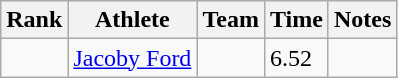<table class="wikitable sortable">
<tr>
<th>Rank</th>
<th>Athlete</th>
<th>Team</th>
<th>Time</th>
<th>Notes</th>
</tr>
<tr>
<td align=center></td>
<td><a href='#'>Jacoby Ford</a></td>
<td></td>
<td>6.52</td>
<td></td>
</tr>
</table>
